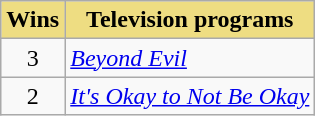<table class="wikitable">
<tr>
<th style="background:#EEDD82; text-align:center">Wins</th>
<th style="background:#EEDD82; text-align:center">Television programs</th>
</tr>
<tr>
<td style="text-align:center">3</td>
<td><em><a href='#'>Beyond Evil</a></em></td>
</tr>
<tr>
<td style="text-align:center">2</td>
<td><em><a href='#'>It's Okay to Not Be Okay</a></em></td>
</tr>
</table>
